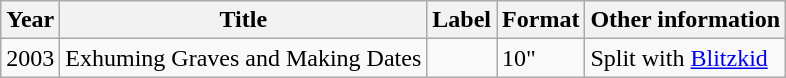<table class="wikitable">
<tr>
<th>Year</th>
<th>Title</th>
<th>Label</th>
<th>Format</th>
<th>Other information</th>
</tr>
<tr>
<td>2003</td>
<td>Exhuming Graves and Making Dates</td>
<td></td>
<td>10"</td>
<td>Split with <a href='#'>Blitzkid</a></td>
</tr>
</table>
